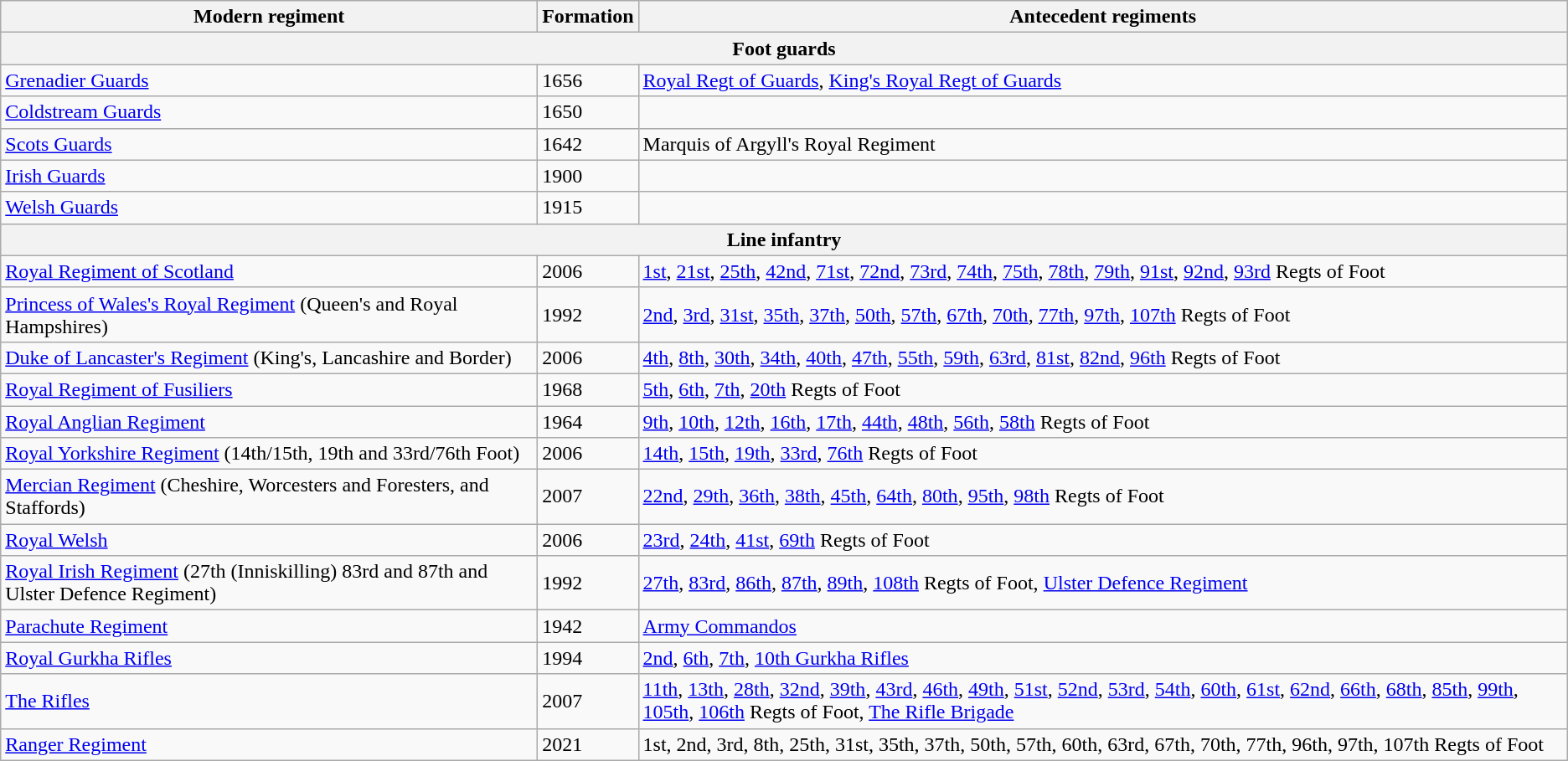<table class="wikitable">
<tr>
<th>Modern regiment</th>
<th>Formation</th>
<th>Antecedent regiments</th>
</tr>
<tr>
<th colspan=6>Foot guards</th>
</tr>
<tr>
<td><a href='#'>Grenadier Guards</a></td>
<td>1656</td>
<td><a href='#'>Royal Regt of Guards</a>, <a href='#'>King's Royal Regt of Guards</a></td>
</tr>
<tr>
<td><a href='#'>Coldstream Guards</a></td>
<td>1650</td>
<td></td>
</tr>
<tr>
<td><a href='#'>Scots Guards</a></td>
<td>1642</td>
<td>Marquis of Argyll's Royal Regiment</td>
</tr>
<tr>
<td><a href='#'>Irish Guards</a></td>
<td>1900</td>
<td></td>
</tr>
<tr>
<td><a href='#'>Welsh Guards</a></td>
<td>1915</td>
<td></td>
</tr>
<tr>
<th colspan=6>Line infantry</th>
</tr>
<tr>
<td><a href='#'>Royal Regiment of Scotland</a></td>
<td>2006</td>
<td><a href='#'>1st</a>, <a href='#'>21st</a>, <a href='#'>25th</a>, <a href='#'>42nd</a>, <a href='#'>71st</a>, <a href='#'>72nd</a>, <a href='#'>73rd</a>, <a href='#'>74th</a>, <a href='#'>75th</a>, <a href='#'>78th</a>, <a href='#'>79th</a>, <a href='#'>91st</a>, <a href='#'>92nd</a>, <a href='#'>93rd</a> Regts of Foot</td>
</tr>
<tr>
<td><a href='#'>Princess of Wales's Royal Regiment</a> (Queen's and Royal Hampshires)</td>
<td>1992</td>
<td><a href='#'>2nd</a>, <a href='#'>3rd</a>, <a href='#'>31st</a>, <a href='#'>35th</a>, <a href='#'>37th</a>, <a href='#'>50th</a>, <a href='#'>57th</a>, <a href='#'>67th</a>, <a href='#'>70th</a>, <a href='#'>77th</a>, <a href='#'>97th</a>, <a href='#'>107th</a> Regts of Foot</td>
</tr>
<tr>
<td><a href='#'>Duke of Lancaster's Regiment</a> (King's, Lancashire and Border)</td>
<td>2006</td>
<td><a href='#'>4th</a>, <a href='#'>8th</a>, <a href='#'>30th</a>, <a href='#'>34th</a>, <a href='#'>40th</a>, <a href='#'>47th</a>, <a href='#'>55th</a>, <a href='#'>59th</a>, <a href='#'>63rd</a>, <a href='#'>81st</a>, <a href='#'>82nd</a>, <a href='#'>96th</a> Regts of Foot</td>
</tr>
<tr>
<td><a href='#'>Royal Regiment of Fusiliers</a></td>
<td>1968</td>
<td><a href='#'>5th</a>, <a href='#'>6th</a>, <a href='#'>7th</a>, <a href='#'>20th</a> Regts of Foot</td>
</tr>
<tr>
<td><a href='#'>Royal Anglian Regiment</a></td>
<td>1964</td>
<td><a href='#'>9th</a>, <a href='#'>10th</a>, <a href='#'>12th</a>, <a href='#'>16th</a>, <a href='#'>17th</a>, <a href='#'>44th</a>, <a href='#'>48th</a>, <a href='#'>56th</a>, <a href='#'>58th</a> Regts of Foot</td>
</tr>
<tr>
<td><a href='#'>Royal Yorkshire Regiment</a> (14th/15th, 19th and 33rd/76th Foot)</td>
<td>2006</td>
<td><a href='#'>14th</a>, <a href='#'>15th</a>, <a href='#'>19th</a>, <a href='#'>33rd</a>, <a href='#'>76th</a> Regts of Foot</td>
</tr>
<tr>
<td><a href='#'>Mercian Regiment</a> (Cheshire, Worcesters and Foresters, and Staffords)</td>
<td>2007</td>
<td><a href='#'>22nd</a>, <a href='#'>29th</a>, <a href='#'>36th</a>, <a href='#'>38th</a>, <a href='#'>45th</a>, <a href='#'>64th</a>, <a href='#'>80th</a>, <a href='#'>95th</a>, <a href='#'>98th</a> Regts of Foot</td>
</tr>
<tr>
<td><a href='#'>Royal Welsh</a></td>
<td>2006</td>
<td><a href='#'>23rd</a>, <a href='#'>24th</a>, <a href='#'>41st</a>, <a href='#'>69th</a> Regts of Foot</td>
</tr>
<tr>
<td><a href='#'>Royal Irish Regiment</a> (27th (Inniskilling) 83rd and 87th and Ulster Defence Regiment)</td>
<td>1992</td>
<td><a href='#'>27th</a>, <a href='#'>83rd</a>, <a href='#'>86th</a>, <a href='#'>87th</a>, <a href='#'>89th</a>, <a href='#'>108th</a> Regts of Foot, <a href='#'>Ulster Defence Regiment</a></td>
</tr>
<tr>
<td><a href='#'>Parachute Regiment</a></td>
<td>1942</td>
<td><a href='#'>Army Commandos</a></td>
</tr>
<tr>
<td><a href='#'>Royal Gurkha Rifles</a></td>
<td>1994</td>
<td><a href='#'>2nd</a>, <a href='#'>6th</a>, <a href='#'>7th</a>, <a href='#'>10th Gurkha Rifles</a></td>
</tr>
<tr>
<td><a href='#'>The Rifles</a></td>
<td>2007</td>
<td><a href='#'>11th</a>, <a href='#'>13th</a>, <a href='#'>28th</a>, <a href='#'>32nd</a>, <a href='#'>39th</a>, <a href='#'>43rd</a>, <a href='#'>46th</a>, <a href='#'>49th</a>, <a href='#'>51st</a>, <a href='#'>52nd</a>, <a href='#'>53rd</a>, <a href='#'>54th</a>, <a href='#'>60th</a>, <a href='#'>61st</a>, <a href='#'>62nd</a>, <a href='#'>66th</a>, <a href='#'>68th</a>, <a href='#'>85th</a>, <a href='#'>99th</a>, <a href='#'>105th</a>, <a href='#'>106th</a> Regts of Foot, <a href='#'>The Rifle Brigade</a></td>
</tr>
<tr>
<td><a href='#'>Ranger Regiment</a></td>
<td>2021</td>
<td>1st, 2nd, 3rd, 8th, 25th, 31st, 35th, 37th, 50th, 57th, 60th, 63rd, 67th, 70th, 77th, 96th, 97th, 107th Regts of Foot</td>
</tr>
</table>
